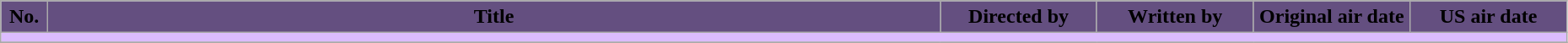<table class="wikitable" width="98%">
<tr>
<th style="background: #644F80" width="3%">No.</th>
<th style="background: #644F80">Title</th>
<th style="background: #644F80" width="10%">Directed by</th>
<th style="background: #644F80" width="10%">Written by</th>
<th style="background: #644F80" width="10%">Original air date</th>
<th style="background: #644F80" width="10%">US air date</th>
</tr>
<tr>
<td colspan="150" bgcolor="#DCBCFF"></td>
</tr>
<tr>
</tr>
</table>
